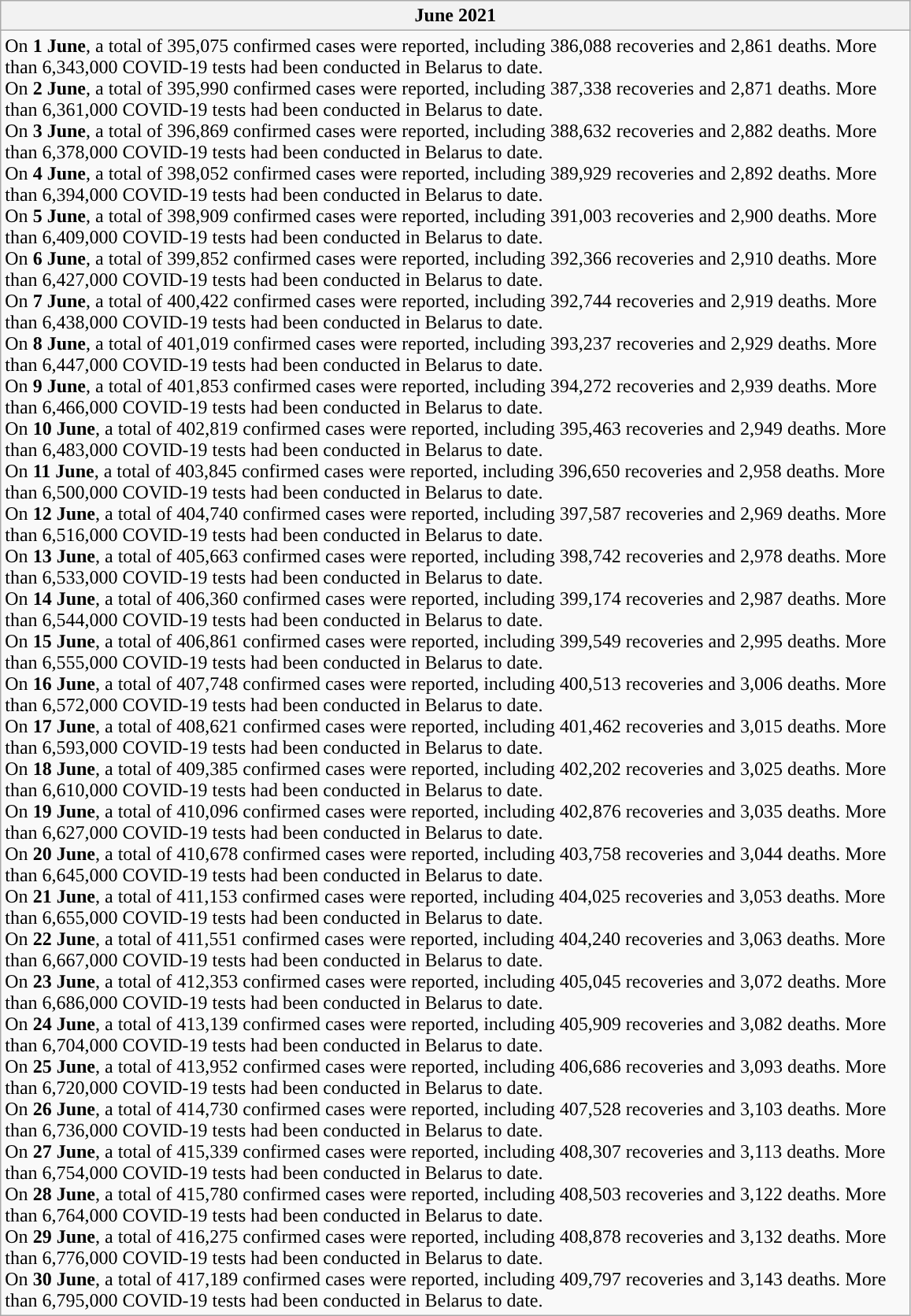<table class="wikitable mw-collapsible mw-collapsed" style="width: 61%">
<tr>
<th>June 2021</th>
</tr>
<tr>
<td>On <strong>1 June</strong>, a total of 395,075 confirmed cases were reported, including 386,088 recoveries and 2,861 deaths. More than 6,343,000 COVID-19 tests had been conducted in Belarus to date.<br>On <strong>2 June</strong>, a total of 395,990 confirmed cases were reported, including 387,338 recoveries and 2,871 deaths. More than 6,361,000 COVID-19 tests had been conducted in Belarus to date.<br>On <strong>3 June</strong>, a total of 396,869 confirmed cases were reported, including 388,632 recoveries and 2,882 deaths. More than 6,378,000 COVID-19 tests had been conducted in Belarus to date.<br>On <strong>4 June</strong>, a total of 398,052 confirmed cases were reported, including 389,929 recoveries and 2,892 deaths. More than 6,394,000 COVID-19 tests had been conducted in Belarus to date.<br>On <strong>5 June</strong>, a total of 398,909 confirmed cases were reported, including 391,003 recoveries and 2,900 deaths. More than 6,409,000 COVID-19 tests had been conducted in Belarus to date.<br>On <strong>6 June</strong>, a total of 399,852 confirmed cases were reported, including 392,366 recoveries and 2,910 deaths. More than 6,427,000 COVID-19 tests had been conducted in Belarus to date.<br>On <strong>7 June</strong>, a total of 400,422 confirmed cases were reported, including 392,744 recoveries and 2,919 deaths. More than 6,438,000 COVID-19 tests had been conducted in Belarus to date.<br>On <strong>8 June</strong>, a total of 401,019 confirmed cases were reported, including 393,237 recoveries and 2,929 deaths. More than 6,447,000 COVID-19 tests had been conducted in Belarus to date.<br>On <strong>9 June</strong>, a total of 401,853 confirmed cases were reported, including 394,272 recoveries and 2,939 deaths. More than 6,466,000 COVID-19 tests had been conducted in Belarus to date.<br>On <strong>10 June</strong>, a total of 402,819 confirmed cases were reported, including 395,463 recoveries and 2,949 deaths. More than 6,483,000 COVID-19 tests had been conducted in Belarus to date.<br>On <strong>11 June</strong>, a total of 403,845 confirmed cases were reported, including 396,650 recoveries and 2,958 deaths. More than 6,500,000 COVID-19 tests had been conducted in Belarus to date.<br>On <strong>12 June</strong>, a total of 404,740 confirmed cases were reported, including 397,587 recoveries and 2,969 deaths. More than 6,516,000 COVID-19 tests had been conducted in Belarus to date.<br>On <strong>13 June</strong>, a total of 405,663 confirmed cases were reported, including 398,742 recoveries and 2,978 deaths. More than 6,533,000 COVID-19 tests had been conducted in Belarus to date.<br>On <strong>14 June</strong>, a total of 406,360 confirmed cases were reported, including 399,174 recoveries and 2,987 deaths. More than 6,544,000 COVID-19 tests had been conducted in Belarus to date.<br>On <strong>15 June</strong>, a total of 406,861 confirmed cases were reported, including 399,549 recoveries and 2,995 deaths. More than 6,555,000 COVID-19 tests had been conducted in Belarus to date.<br>On <strong>16 June</strong>, a total of 407,748 confirmed cases were reported, including 400,513 recoveries and 3,006 deaths. More than 6,572,000 COVID-19 tests had been conducted in Belarus to date.<br>On <strong>17 June</strong>, a total of 408,621 confirmed cases were reported, including 401,462 recoveries and 3,015 deaths. More than 6,593,000 COVID-19 tests had been conducted in Belarus to date.<br>On <strong>18 June</strong>, a total of 409,385 confirmed cases were reported, including 402,202 recoveries and 3,025 deaths. More than 6,610,000 COVID-19 tests had been conducted in Belarus to date.<br>On <strong>19 June</strong>, a total of 410,096 confirmed cases were reported, including 402,876 recoveries and 3,035 deaths. More than 6,627,000 COVID-19 tests had been conducted in Belarus to date.<br>On <strong>20 June</strong>, a total of 410,678 confirmed cases were reported, including 403,758 recoveries and 3,044 deaths. More than 6,645,000 COVID-19 tests had been conducted in Belarus to date.<br>On <strong>21 June</strong>, a total of 411,153 confirmed cases were reported, including 404,025 recoveries and 3,053 deaths. More than 6,655,000 COVID-19 tests had been conducted in Belarus to date.<br>On <strong>22 June</strong>, a total of 411,551 confirmed cases were reported, including 404,240 recoveries and 3,063 deaths. More than 6,667,000 COVID-19 tests had been conducted in Belarus to date.<br>On <strong>23 June</strong>, a total of 412,353 confirmed cases were reported, including 405,045 recoveries and 3,072 deaths. More than 6,686,000 COVID-19 tests had been conducted in Belarus to date.<br>On <strong>24 June</strong>, a total of 413,139 confirmed cases were reported, including 405,909 recoveries and 3,082 deaths. More than 6,704,000 COVID-19 tests had been conducted in Belarus to date.<br>On <strong>25 June</strong>, a total of 413,952 confirmed cases were reported, including 406,686 recoveries and 3,093 deaths. More than 6,720,000 COVID-19 tests had been conducted in Belarus to date.<br>On <strong>26 June</strong>, a total of 414,730 confirmed cases were reported, including 407,528 recoveries and 3,103 deaths. More than 6,736,000 COVID-19 tests had been conducted in Belarus to date.<br>On <strong>27 June</strong>, a total of 415,339 confirmed cases were reported, including 408,307 recoveries and 3,113 deaths. More than 6,754,000 COVID-19 tests had been conducted in Belarus to date.<br>On <strong>28 June</strong>, a total of 415,780 confirmed cases were reported, including 408,503 recoveries and 3,122 deaths. More than 6,764,000 COVID-19 tests had been conducted in Belarus to date.<br>On <strong>29 June</strong>, a total of 416,275 confirmed cases were reported, including 408,878 recoveries and 3,132 deaths. More than 6,776,000 COVID-19 tests had been conducted in Belarus to date.<br>On <strong>30 June</strong>, a total of 417,189 confirmed cases were reported, including 409,797 recoveries and 3,143 deaths. More than 6,795,000 COVID-19 tests had been conducted in Belarus to date.</td>
</tr>
</table>
